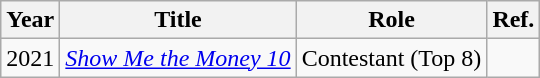<table class="wikitable">
<tr>
<th>Year</th>
<th>Title</th>
<th>Role</th>
<th>Ref.</th>
</tr>
<tr>
<td>2021</td>
<td><em><a href='#'>Show Me the Money 10</a></em></td>
<td>Contestant (Top 8)</td>
<td></td>
</tr>
</table>
